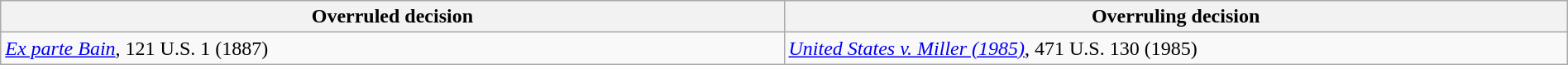<table class="wikitable sortable collapsible" style="width:100%">
<tr>
<th width="50%">Overruled decision</th>
<th width="50%">Overruling decision</th>
</tr>
<tr valign="top">
<td><em><a href='#'>Ex parte Bain</a></em>, 121 U.S. 1 (1887)</td>
<td><em><a href='#'>United States v. Miller (1985)</a></em>, 471 U.S. 130 (1985)</td>
</tr>
</table>
